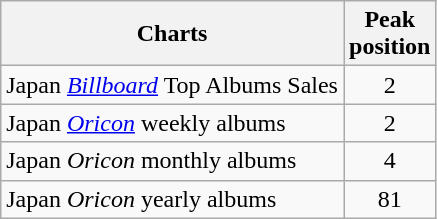<table class="wikitable sortable">
<tr>
<th>Charts</th>
<th>Peak<br>position</th>
</tr>
<tr>
<td>Japan <em><a href='#'>Billboard</a></em> Top Albums Sales</td>
<td align="center">2</td>
</tr>
<tr>
<td>Japan <em><a href='#'>Oricon</a></em> weekly albums</td>
<td align="center">2</td>
</tr>
<tr>
<td>Japan <em>Oricon</em> monthly albums</td>
<td align="center">4</td>
</tr>
<tr>
<td>Japan <em>Oricon</em> yearly albums</td>
<td align="center">81</td>
</tr>
</table>
